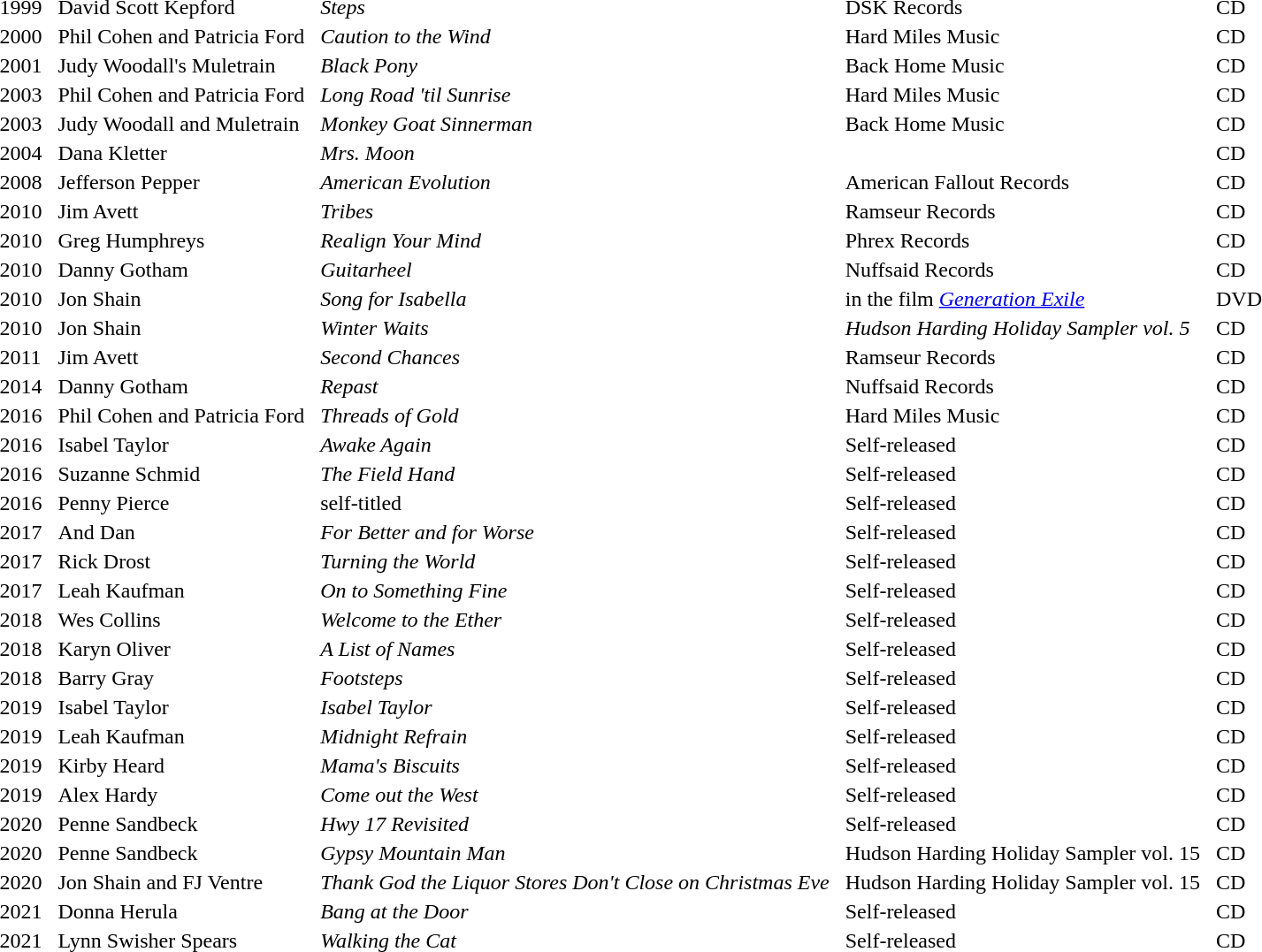<table>
<tr>
<td>1999</td>
<td></td>
<td></td>
<td>David Scott Kepford</td>
<td></td>
<td></td>
<td><em>Steps</em></td>
<td></td>
<td></td>
<td>DSK Records</td>
<td></td>
<td></td>
<td>CD</td>
</tr>
<tr>
<td>2000</td>
<td></td>
<td></td>
<td>Phil Cohen and Patricia Ford</td>
<td></td>
<td></td>
<td><em>Caution to the Wind</em></td>
<td></td>
<td></td>
<td>Hard Miles Music</td>
<td></td>
<td></td>
<td>CD</td>
</tr>
<tr>
<td>2001</td>
<td></td>
<td></td>
<td>Judy Woodall's Muletrain</td>
<td></td>
<td></td>
<td><em>Black Pony</em></td>
<td></td>
<td></td>
<td>Back Home Music</td>
<td></td>
<td></td>
<td>CD</td>
</tr>
<tr>
<td>2003</td>
<td></td>
<td></td>
<td>Phil Cohen and Patricia Ford</td>
<td></td>
<td></td>
<td><em>Long Road 'til Sunrise</em></td>
<td></td>
<td></td>
<td>Hard Miles Music</td>
<td></td>
<td></td>
<td>CD</td>
</tr>
<tr>
<td>2003</td>
<td></td>
<td></td>
<td>Judy Woodall and Muletrain</td>
<td></td>
<td></td>
<td><em>Monkey Goat Sinnerman</em></td>
<td></td>
<td></td>
<td>Back Home Music</td>
<td></td>
<td></td>
<td>CD</td>
</tr>
<tr>
<td>2004</td>
<td></td>
<td></td>
<td>Dana Kletter</td>
<td></td>
<td></td>
<td><em>Mrs. Moon</em></td>
<td></td>
<td></td>
<td></td>
<td></td>
<td></td>
<td>CD</td>
</tr>
<tr>
<td>2008</td>
<td></td>
<td></td>
<td>Jefferson Pepper</td>
<td></td>
<td></td>
<td><em>American Evolution</em></td>
<td></td>
<td></td>
<td>American Fallout Records</td>
<td></td>
<td></td>
<td>CD</td>
</tr>
<tr>
<td>2010</td>
<td></td>
<td></td>
<td>Jim Avett</td>
<td></td>
<td></td>
<td><em>Tribes</em></td>
<td></td>
<td></td>
<td>Ramseur Records</td>
<td></td>
<td></td>
<td>CD</td>
</tr>
<tr>
<td>2010</td>
<td></td>
<td></td>
<td>Greg Humphreys</td>
<td></td>
<td></td>
<td><em>Realign Your Mind</em></td>
<td></td>
<td></td>
<td>Phrex Records</td>
<td></td>
<td></td>
<td>CD</td>
</tr>
<tr>
<td>2010</td>
<td></td>
<td></td>
<td>Danny Gotham</td>
<td></td>
<td></td>
<td><em>Guitarheel</em></td>
<td></td>
<td></td>
<td>Nuffsaid Records</td>
<td></td>
<td></td>
<td>CD</td>
</tr>
<tr>
<td>2010</td>
<td></td>
<td></td>
<td>Jon Shain</td>
<td></td>
<td></td>
<td><em>Song for Isabella</em></td>
<td></td>
<td></td>
<td>in the film <em><a href='#'>Generation Exile</a></em></td>
<td></td>
<td></td>
<td>DVD</td>
</tr>
<tr>
<td>2010</td>
<td></td>
<td></td>
<td>Jon Shain</td>
<td></td>
<td></td>
<td><em>Winter Waits</em></td>
<td></td>
<td></td>
<td><em> Hudson Harding Holiday Sampler vol. 5</em></td>
<td></td>
<td></td>
<td>CD</td>
</tr>
<tr>
<td>2011</td>
<td></td>
<td></td>
<td>Jim Avett</td>
<td></td>
<td></td>
<td><em>Second Chances</em></td>
<td></td>
<td></td>
<td>Ramseur Records</td>
<td></td>
<td></td>
<td>CD</td>
</tr>
<tr>
<td>2014</td>
<td></td>
<td></td>
<td>Danny Gotham</td>
<td></td>
<td></td>
<td><em>Repast</em></td>
<td></td>
<td></td>
<td>Nuffsaid Records</td>
<td></td>
<td></td>
<td>CD</td>
</tr>
<tr>
<td>2016</td>
<td></td>
<td></td>
<td>Phil Cohen and Patricia Ford</td>
<td></td>
<td></td>
<td><em>Threads of Gold</em></td>
<td></td>
<td></td>
<td>Hard Miles Music</td>
<td></td>
<td></td>
<td>CD</td>
</tr>
<tr>
<td>2016</td>
<td></td>
<td></td>
<td>Isabel Taylor</td>
<td></td>
<td></td>
<td><em>Awake Again</em></td>
<td></td>
<td></td>
<td>Self-released</td>
<td></td>
<td></td>
<td>CD</td>
</tr>
<tr>
<td>2016</td>
<td></td>
<td></td>
<td>Suzanne Schmid</td>
<td></td>
<td></td>
<td><em>The Field Hand</em></td>
<td></td>
<td></td>
<td>Self-released</td>
<td></td>
<td></td>
<td>CD</td>
</tr>
<tr>
<td>2016</td>
<td></td>
<td></td>
<td>Penny Pierce</td>
<td></td>
<td></td>
<td>self-titled</td>
<td></td>
<td></td>
<td>Self-released</td>
<td></td>
<td></td>
<td>CD</td>
</tr>
<tr>
<td>2017</td>
<td></td>
<td></td>
<td>And Dan</td>
<td></td>
<td></td>
<td><em>For Better and for Worse</em></td>
<td></td>
<td></td>
<td>Self-released</td>
<td></td>
<td></td>
<td>CD</td>
</tr>
<tr>
<td>2017</td>
<td></td>
<td></td>
<td>Rick Drost</td>
<td></td>
<td></td>
<td><em>Turning the World</em></td>
<td></td>
<td></td>
<td>Self-released</td>
<td></td>
<td></td>
<td>CD</td>
</tr>
<tr>
<td>2017</td>
<td></td>
<td></td>
<td>Leah Kaufman</td>
<td></td>
<td></td>
<td><em>On to Something Fine</em></td>
<td></td>
<td></td>
<td>Self-released</td>
<td></td>
<td></td>
<td>CD</td>
</tr>
<tr>
<td>2018</td>
<td></td>
<td></td>
<td>Wes Collins</td>
<td></td>
<td></td>
<td><em>Welcome to the Ether</em></td>
<td></td>
<td></td>
<td>Self-released</td>
<td></td>
<td></td>
<td>CD</td>
</tr>
<tr>
<td>2018</td>
<td></td>
<td></td>
<td>Karyn Oliver</td>
<td></td>
<td></td>
<td><em>A List of Names</em></td>
<td></td>
<td></td>
<td>Self-released</td>
<td></td>
<td></td>
<td>CD</td>
</tr>
<tr>
<td>2018</td>
<td></td>
<td></td>
<td>Barry Gray</td>
<td></td>
<td></td>
<td><em>Footsteps</em></td>
<td></td>
<td></td>
<td>Self-released</td>
<td></td>
<td></td>
<td>CD</td>
</tr>
<tr>
<td>2019</td>
<td></td>
<td></td>
<td>Isabel Taylor</td>
<td></td>
<td></td>
<td><em>Isabel Taylor</em></td>
<td></td>
<td></td>
<td>Self-released</td>
<td></td>
<td></td>
<td>CD</td>
</tr>
<tr>
<td>2019</td>
<td></td>
<td></td>
<td>Leah Kaufman</td>
<td></td>
<td></td>
<td><em>Midnight Refrain</em></td>
<td></td>
<td></td>
<td>Self-released</td>
<td></td>
<td></td>
<td>CD</td>
</tr>
<tr>
<td>2019</td>
<td></td>
<td></td>
<td>Kirby Heard</td>
<td></td>
<td></td>
<td><em>Mama's Biscuits</em></td>
<td></td>
<td></td>
<td>Self-released</td>
<td></td>
<td></td>
<td>CD</td>
</tr>
<tr>
<td>2019</td>
<td></td>
<td></td>
<td>Alex Hardy</td>
<td></td>
<td></td>
<td><em>Come out the West</em></td>
<td></td>
<td></td>
<td>Self-released</td>
<td></td>
<td></td>
<td>CD</td>
</tr>
<tr>
<td>2020</td>
<td></td>
<td></td>
<td>Penne Sandbeck</td>
<td></td>
<td></td>
<td><em>Hwy 17 Revisited</em></td>
<td></td>
<td></td>
<td>Self-released</td>
<td></td>
<td></td>
<td>CD</td>
</tr>
<tr>
<td>2020</td>
<td></td>
<td></td>
<td>Penne Sandbeck</td>
<td></td>
<td></td>
<td><em>Gypsy Mountain Man</em></td>
<td></td>
<td></td>
<td>Hudson Harding Holiday Sampler vol. 15</td>
<td></td>
<td></td>
<td>CD</td>
</tr>
<tr>
<td>2020</td>
<td></td>
<td></td>
<td>Jon Shain and FJ Ventre</td>
<td></td>
<td></td>
<td><em>Thank God the Liquor Stores Don't Close on Christmas Eve</em></td>
<td></td>
<td></td>
<td>Hudson Harding Holiday Sampler vol. 15</td>
<td></td>
<td></td>
<td>CD</td>
</tr>
<tr>
<td>2021</td>
<td></td>
<td></td>
<td>Donna Herula</td>
<td></td>
<td></td>
<td><em>Bang at the Door</em></td>
<td></td>
<td></td>
<td>Self-released</td>
<td></td>
<td></td>
<td>CD</td>
</tr>
<tr>
<td>2021</td>
<td></td>
<td></td>
<td>Lynn Swisher Spears</td>
<td></td>
<td></td>
<td><em>Walking the Cat</em></td>
<td></td>
<td></td>
<td>Self-released</td>
<td></td>
<td></td>
<td>CD</td>
</tr>
<tr>
</tr>
</table>
